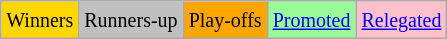<table class="wikitable">
<tr>
<td bgcolor=Gold><small>Winners</small></td>
<td bgcolor=Silver><small>Runners-up</small></td>
<td bgcolor=Orange><small>Play-offs</small></td>
<td bgcolor=PaleGreen><small><a href='#'>Promoted</a></small></td>
<td bgcolor=Pink><small><a href='#'>Relegated</a></small></td>
</tr>
</table>
